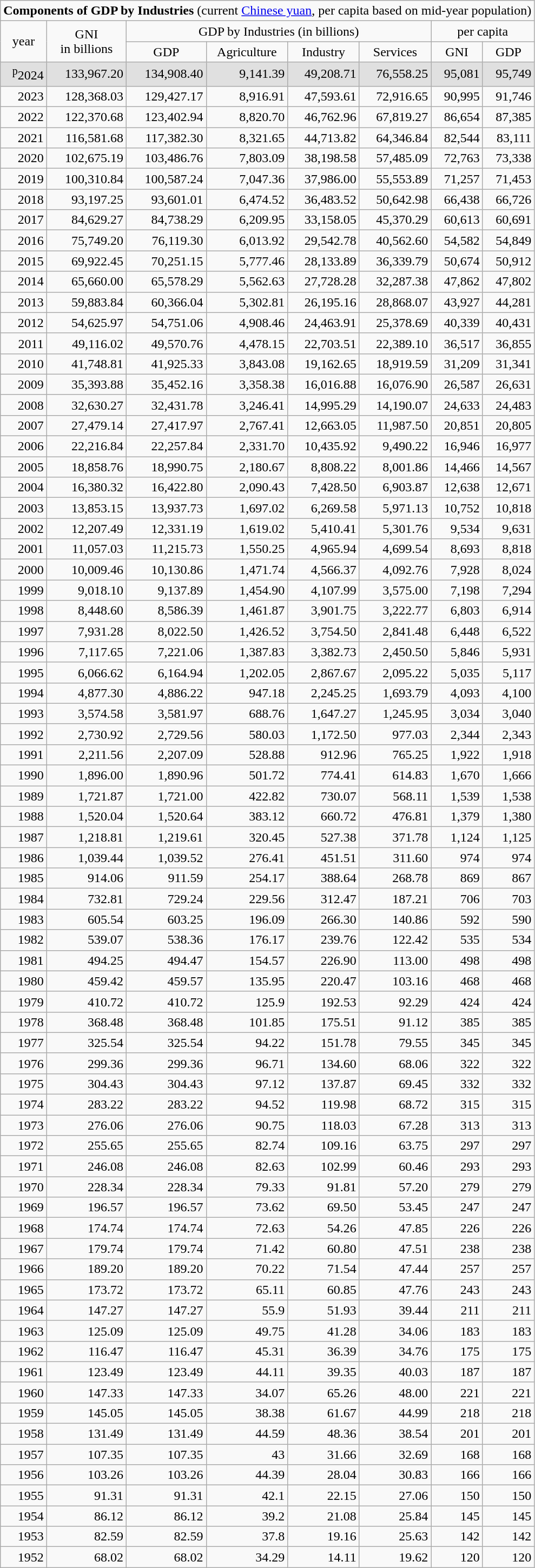<table class="wikitable sortable">
<tr>
<td style="text-align:center;" colspan="11"><strong>Components of GDP by Industries</strong> (current  <a href='#'>Chinese yuan</a>, per capita based on mid-year population)</td>
</tr>
<tr style="vertical-align:middle; text-align:center;">
<td rowspan="2">year</td>
<td rowspan="2">GNI<br>in billions</td>
<td colspan="4">GDP by Industries (in billions)</td>
<td colspan="2">per capita</td>
</tr>
<tr style="vertical-align:middle; text-align:center;">
<td>GDP</td>
<td>Agriculture</td>
<td>Industry</td>
<td>Services</td>
<td>GNI</td>
<td>GDP</td>
</tr>
<tr style="text-align:right; background:#e0e0e0;">
<td><sup>p</sup>2024</td>
<td>133,967.20</td>
<td>134,908.40</td>
<td>9,141.39</td>
<td>49,208.71</td>
<td>76,558.25</td>
<td>95,081</td>
<td>95,749</td>
</tr>
<tr align=right>
<td>2023</td>
<td>128,368.03</td>
<td>129,427.17</td>
<td>8,916.91</td>
<td>47,593.61</td>
<td>72,916.65</td>
<td>90,995</td>
<td>91,746</td>
</tr>
<tr align=right>
<td>2022</td>
<td>122,370.68</td>
<td>123,402.94</td>
<td>8,820.70</td>
<td>46,762.96</td>
<td>67,819.27</td>
<td>86,654</td>
<td>87,385</td>
</tr>
<tr align=right>
<td>2021</td>
<td>116,581.68</td>
<td>117,382.30</td>
<td>8,321.65</td>
<td>44,713.82</td>
<td>64,346.84</td>
<td>82,544</td>
<td>83,111</td>
</tr>
<tr align=right>
<td>2020</td>
<td>102,675.19</td>
<td>103,486.76</td>
<td>7,803.09</td>
<td>38,198.58</td>
<td>57,485.09</td>
<td>72,763</td>
<td>73,338</td>
</tr>
<tr align=right>
<td>2019</td>
<td>100,310.84</td>
<td>100,587.24</td>
<td>7,047.36</td>
<td>37,986.00</td>
<td>55,553.89</td>
<td>71,257</td>
<td>71,453</td>
</tr>
<tr align=right>
<td>2018</td>
<td>93,197.25</td>
<td>93,601.01</td>
<td>6,474.52</td>
<td>36,483.52</td>
<td>50,642.98</td>
<td>66,438</td>
<td>66,726</td>
</tr>
<tr align=right>
<td>2017</td>
<td>84,629.27</td>
<td>84,738.29</td>
<td>6,209.95</td>
<td>33,158.05</td>
<td>45,370.29</td>
<td>60,613</td>
<td>60,691</td>
</tr>
<tr align=right>
<td>2016</td>
<td>75,749.20</td>
<td>76,119.30</td>
<td>6,013.92</td>
<td>29,542.78</td>
<td>40,562.60</td>
<td>54,582</td>
<td>54,849</td>
</tr>
<tr align=right>
<td>2015</td>
<td>69,922.45</td>
<td>70,251.15</td>
<td>5,777.46</td>
<td>28,133.89</td>
<td>36,339.79</td>
<td>50,674</td>
<td>50,912</td>
</tr>
<tr align=right>
<td>2014</td>
<td>65,660.00</td>
<td>65,578.29</td>
<td>5,562.63</td>
<td>27,728.28</td>
<td>32,287.38</td>
<td>47,862</td>
<td>47,802</td>
</tr>
<tr align=right>
<td>2013</td>
<td>59,883.84</td>
<td>60,366.04</td>
<td>5,302.81</td>
<td>26,195.16</td>
<td>28,868.07</td>
<td>43,927</td>
<td>44,281</td>
</tr>
<tr align=right>
<td>2012</td>
<td>54,625.97</td>
<td>54,751.06</td>
<td>4,908.46</td>
<td>24,463.91</td>
<td>25,378.69</td>
<td>40,339</td>
<td>40,431</td>
</tr>
<tr align=right>
<td>2011</td>
<td>49,116.02</td>
<td>49,570.76</td>
<td>4,478.15</td>
<td>22,703.51</td>
<td>22,389.10</td>
<td>36,517</td>
<td>36,855</td>
</tr>
<tr align=right>
<td>2010</td>
<td>41,748.81</td>
<td>41,925.33</td>
<td>3,843.08</td>
<td>19,162.65</td>
<td>18,919.59</td>
<td>31,209</td>
<td>31,341</td>
</tr>
<tr align=right>
<td>2009</td>
<td>35,393.88</td>
<td>35,452.16</td>
<td>3,358.38</td>
<td>16,016.88</td>
<td>16,076.90</td>
<td>26,587</td>
<td>26,631</td>
</tr>
<tr align=right>
<td>2008</td>
<td>32,630.27</td>
<td>32,431.78</td>
<td>3,246.41</td>
<td>14,995.29</td>
<td>14,190.07</td>
<td>24,633</td>
<td>24,483</td>
</tr>
<tr align=right>
<td>2007</td>
<td>27,479.14</td>
<td>27,417.97</td>
<td>2,767.41</td>
<td>12,663.05</td>
<td>11,987.50</td>
<td>20,851</td>
<td>20,805</td>
</tr>
<tr align=right>
<td>2006</td>
<td>22,216.84</td>
<td>22,257.84</td>
<td>2,331.70</td>
<td>10,435.92</td>
<td>9,490.22</td>
<td>16,946</td>
<td>16,977</td>
</tr>
<tr align=right>
<td>2005</td>
<td>18,858.76</td>
<td>18,990.75</td>
<td>2,180.67</td>
<td>8,808.22</td>
<td>8,001.86</td>
<td>14,466</td>
<td>14,567</td>
</tr>
<tr align=right>
<td>2004</td>
<td>16,380.32</td>
<td>16,422.80</td>
<td>2,090.43</td>
<td>7,428.50</td>
<td>6,903.87</td>
<td>12,638</td>
<td>12,671</td>
</tr>
<tr align=right>
<td>2003</td>
<td>13,853.15</td>
<td>13,937.73</td>
<td>1,697.02</td>
<td>6,269.58</td>
<td>5,971.13</td>
<td>10,752</td>
<td>10,818</td>
</tr>
<tr align=right>
<td>2002</td>
<td>12,207.49</td>
<td>12,331.19</td>
<td>1,619.02</td>
<td>5,410.41</td>
<td>5,301.76</td>
<td>9,534</td>
<td>9,631</td>
</tr>
<tr align=right>
<td>2001</td>
<td>11,057.03</td>
<td>11,215.73</td>
<td>1,550.25</td>
<td>4,965.94</td>
<td>4,699.54</td>
<td>8,693</td>
<td>8,818</td>
</tr>
<tr align=right>
<td>2000</td>
<td>10,009.46</td>
<td>10,130.86</td>
<td>1,471.74</td>
<td>4,566.37</td>
<td>4,092.76</td>
<td>7,928</td>
<td>8,024</td>
</tr>
<tr align=right>
<td>1999</td>
<td>9,018.10</td>
<td>9,137.89</td>
<td>1,454.90</td>
<td>4,107.99</td>
<td>3,575.00</td>
<td>7,198</td>
<td>7,294</td>
</tr>
<tr align=right>
<td>1998</td>
<td>8,448.60</td>
<td>8,586.39</td>
<td>1,461.87</td>
<td>3,901.75</td>
<td>3,222.77</td>
<td>6,803</td>
<td>6,914</td>
</tr>
<tr align=right>
<td>1997</td>
<td>7,931.28</td>
<td>8,022.50</td>
<td>1,426.52</td>
<td>3,754.50</td>
<td>2,841.48</td>
<td>6,448</td>
<td>6,522</td>
</tr>
<tr align=right>
<td>1996</td>
<td>7,117.65</td>
<td>7,221.06</td>
<td>1,387.83</td>
<td>3,382.73</td>
<td>2,450.50</td>
<td>5,846</td>
<td>5,931</td>
</tr>
<tr align=right>
<td>1995</td>
<td>6,066.62</td>
<td>6,164.94</td>
<td>1,202.05</td>
<td>2,867.67</td>
<td>2,095.22</td>
<td>5,035</td>
<td>5,117</td>
</tr>
<tr align=right>
<td>1994</td>
<td>4,877.30</td>
<td>4,886.22</td>
<td>947.18</td>
<td>2,245.25</td>
<td>1,693.79</td>
<td>4,093</td>
<td>4,100</td>
</tr>
<tr align=right>
<td>1993</td>
<td>3,574.58</td>
<td>3,581.97</td>
<td>688.76</td>
<td>1,647.27</td>
<td>1,245.95</td>
<td>3,034</td>
<td>3,040</td>
</tr>
<tr align=right>
<td>1992</td>
<td>2,730.92</td>
<td>2,729.56</td>
<td>580.03</td>
<td>1,172.50</td>
<td>977.03</td>
<td>2,344</td>
<td>2,343</td>
</tr>
<tr align=right>
<td>1991</td>
<td>2,211.56</td>
<td>2,207.09</td>
<td>528.88</td>
<td>912.96</td>
<td>765.25</td>
<td>1,922</td>
<td>1,918</td>
</tr>
<tr align=right>
<td>1990</td>
<td>1,896.00</td>
<td>1,890.96</td>
<td>501.72</td>
<td>774.41</td>
<td>614.83</td>
<td>1,670</td>
<td>1,666</td>
</tr>
<tr align=right>
<td>1989</td>
<td>1,721.87</td>
<td>1,721.00</td>
<td>422.82</td>
<td>730.07</td>
<td>568.11</td>
<td>1,539</td>
<td>1,538</td>
</tr>
<tr align=right>
<td>1988</td>
<td>1,520.04</td>
<td>1,520.64</td>
<td>383.12</td>
<td>660.72</td>
<td>476.81</td>
<td>1,379</td>
<td>1,380</td>
</tr>
<tr align=right>
<td>1987</td>
<td>1,218.81</td>
<td>1,219.61</td>
<td>320.45</td>
<td>527.38</td>
<td>371.78</td>
<td>1,124</td>
<td>1,125</td>
</tr>
<tr align=right>
<td>1986</td>
<td>1,039.44</td>
<td>1,039.52</td>
<td>276.41</td>
<td>451.51</td>
<td>311.60</td>
<td>974</td>
<td>974</td>
</tr>
<tr align=right>
<td>1985</td>
<td>914.06</td>
<td>911.59</td>
<td>254.17</td>
<td>388.64</td>
<td>268.78</td>
<td>869</td>
<td>867</td>
</tr>
<tr align=right>
<td>1984</td>
<td>732.81</td>
<td>729.24</td>
<td>229.56</td>
<td>312.47</td>
<td>187.21</td>
<td>706</td>
<td>703</td>
</tr>
<tr align=right>
<td>1983</td>
<td>605.54</td>
<td>603.25</td>
<td>196.09</td>
<td>266.30</td>
<td>140.86</td>
<td>592</td>
<td>590</td>
</tr>
<tr align=right>
<td>1982</td>
<td>539.07</td>
<td>538.36</td>
<td>176.17</td>
<td>239.76</td>
<td>122.42</td>
<td>535</td>
<td>534</td>
</tr>
<tr align=right>
<td>1981</td>
<td>494.25</td>
<td>494.47</td>
<td>154.57</td>
<td>226.90</td>
<td>113.00</td>
<td>498</td>
<td>498</td>
</tr>
<tr align=right>
<td>1980</td>
<td>459.42</td>
<td>459.57</td>
<td>135.95</td>
<td>220.47</td>
<td>103.16</td>
<td>468</td>
<td>468</td>
</tr>
<tr align=right>
<td>1979</td>
<td>410.72</td>
<td>410.72</td>
<td>125.9</td>
<td>192.53</td>
<td>92.29</td>
<td>424</td>
<td>424</td>
</tr>
<tr align=right>
<td>1978</td>
<td>368.48</td>
<td>368.48</td>
<td>101.85</td>
<td>175.51</td>
<td>91.12</td>
<td>385</td>
<td>385</td>
</tr>
<tr align=right>
<td>1977</td>
<td>325.54</td>
<td>325.54</td>
<td>94.22</td>
<td>151.78</td>
<td>79.55</td>
<td>345</td>
<td>345</td>
</tr>
<tr align=right>
<td>1976</td>
<td>299.36</td>
<td>299.36</td>
<td>96.71</td>
<td>134.60</td>
<td>68.06</td>
<td>322</td>
<td>322</td>
</tr>
<tr align=right>
<td>1975</td>
<td>304.43</td>
<td>304.43</td>
<td>97.12</td>
<td>137.87</td>
<td>69.45</td>
<td>332</td>
<td>332</td>
</tr>
<tr align=right>
<td>1974</td>
<td>283.22</td>
<td>283.22</td>
<td>94.52</td>
<td>119.98</td>
<td>68.72</td>
<td>315</td>
<td>315</td>
</tr>
<tr align=right>
<td>1973</td>
<td>276.06</td>
<td>276.06</td>
<td>90.75</td>
<td>118.03</td>
<td>67.28</td>
<td>313</td>
<td>313</td>
</tr>
<tr align=right>
<td>1972</td>
<td>255.65</td>
<td>255.65</td>
<td>82.74</td>
<td>109.16</td>
<td>63.75</td>
<td>297</td>
<td>297</td>
</tr>
<tr align=right>
<td>1971</td>
<td>246.08</td>
<td>246.08</td>
<td>82.63</td>
<td>102.99</td>
<td>60.46</td>
<td>293</td>
<td>293</td>
</tr>
<tr align=right>
<td>1970</td>
<td>228.34</td>
<td>228.34</td>
<td>79.33</td>
<td>91.81</td>
<td>57.20</td>
<td>279</td>
<td>279</td>
</tr>
<tr align=right>
<td>1969</td>
<td>196.57</td>
<td>196.57</td>
<td>73.62</td>
<td>69.50</td>
<td>53.45</td>
<td>247</td>
<td>247</td>
</tr>
<tr align=right>
<td>1968</td>
<td>174.74</td>
<td>174.74</td>
<td>72.63</td>
<td>54.26</td>
<td>47.85</td>
<td>226</td>
<td>226</td>
</tr>
<tr align=right>
<td>1967</td>
<td>179.74</td>
<td>179.74</td>
<td>71.42</td>
<td>60.80</td>
<td>47.51</td>
<td>238</td>
<td>238</td>
</tr>
<tr align=right>
<td>1966</td>
<td>189.20</td>
<td>189.20</td>
<td>70.22</td>
<td>71.54</td>
<td>47.44</td>
<td>257</td>
<td>257</td>
</tr>
<tr align=right>
<td>1965</td>
<td>173.72</td>
<td>173.72</td>
<td>65.11</td>
<td>60.85</td>
<td>47.76</td>
<td>243</td>
<td>243</td>
</tr>
<tr align=right>
<td>1964</td>
<td>147.27</td>
<td>147.27</td>
<td>55.9</td>
<td>51.93</td>
<td>39.44</td>
<td>211</td>
<td>211</td>
</tr>
<tr align=right>
<td>1963</td>
<td>125.09</td>
<td>125.09</td>
<td>49.75</td>
<td>41.28</td>
<td>34.06</td>
<td>183</td>
<td>183</td>
</tr>
<tr align=right>
<td>1962</td>
<td>116.47</td>
<td>116.47</td>
<td>45.31</td>
<td>36.39</td>
<td>34.76</td>
<td>175</td>
<td>175</td>
</tr>
<tr align=right>
<td>1961</td>
<td>123.49</td>
<td>123.49</td>
<td>44.11</td>
<td>39.35</td>
<td>40.03</td>
<td>187</td>
<td>187</td>
</tr>
<tr align=right>
<td>1960</td>
<td>147.33</td>
<td>147.33</td>
<td>34.07</td>
<td>65.26</td>
<td>48.00</td>
<td>221</td>
<td>221</td>
</tr>
<tr align=right>
<td>1959</td>
<td>145.05</td>
<td>145.05</td>
<td>38.38</td>
<td>61.67</td>
<td>44.99</td>
<td>218</td>
<td>218</td>
</tr>
<tr align=right>
<td>1958</td>
<td>131.49</td>
<td>131.49</td>
<td>44.59</td>
<td>48.36</td>
<td>38.54</td>
<td>201</td>
<td>201</td>
</tr>
<tr align=right>
<td>1957</td>
<td>107.35</td>
<td>107.35</td>
<td>43</td>
<td>31.66</td>
<td>32.69</td>
<td>168</td>
<td>168</td>
</tr>
<tr align=right>
<td>1956</td>
<td>103.26</td>
<td>103.26</td>
<td>44.39</td>
<td>28.04</td>
<td>30.83</td>
<td>166</td>
<td>166</td>
</tr>
<tr align=right>
<td>1955</td>
<td>91.31</td>
<td>91.31</td>
<td>42.1</td>
<td>22.15</td>
<td>27.06</td>
<td>150</td>
<td>150</td>
</tr>
<tr align=right>
<td>1954</td>
<td>86.12</td>
<td>86.12</td>
<td>39.2</td>
<td>21.08</td>
<td>25.84</td>
<td>145</td>
<td>145</td>
</tr>
<tr align=right>
<td>1953</td>
<td>82.59</td>
<td>82.59</td>
<td>37.8</td>
<td>19.16</td>
<td>25.63</td>
<td>142</td>
<td>142</td>
</tr>
<tr align=right>
<td>1952</td>
<td>68.02</td>
<td>68.02</td>
<td>34.29</td>
<td>14.11</td>
<td>19.62</td>
<td>120</td>
<td>120</td>
</tr>
</table>
